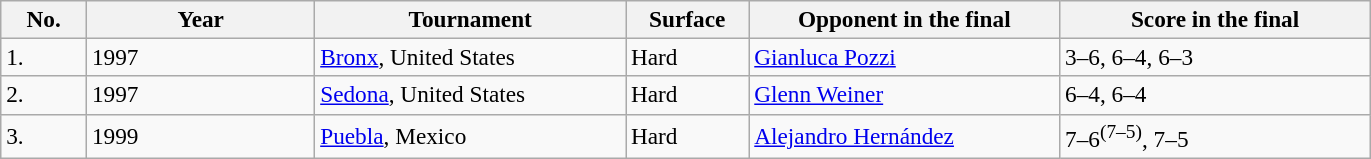<table class="sortable wikitable" style=font-size:97%>
<tr>
<th width=50>No.</th>
<th width=145>Year</th>
<th width=200>Tournament</th>
<th width=75>Surface</th>
<th width=200>Opponent in the final</th>
<th width=200>Score in the final</th>
</tr>
<tr>
<td>1.</td>
<td>1997</td>
<td><a href='#'>Bronx</a>, United States</td>
<td>Hard</td>
<td> <a href='#'>Gianluca Pozzi</a></td>
<td>3–6, 6–4, 6–3</td>
</tr>
<tr>
<td>2.</td>
<td>1997</td>
<td><a href='#'>Sedona</a>, United States</td>
<td>Hard</td>
<td> <a href='#'>Glenn Weiner</a></td>
<td>6–4, 6–4</td>
</tr>
<tr>
<td>3.</td>
<td>1999</td>
<td><a href='#'>Puebla</a>, Mexico</td>
<td>Hard</td>
<td> <a href='#'>Alejandro Hernández</a></td>
<td>7–6<sup>(7–5)</sup>, 7–5</td>
</tr>
</table>
